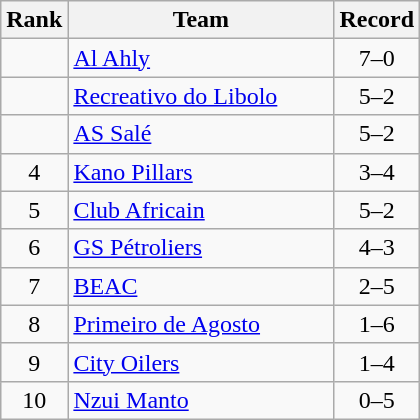<table class=wikitable style="text-align:center;">
<tr>
<th>Rank</th>
<th width=170>Team</th>
<th>Record</th>
</tr>
<tr>
<td></td>
<td align=left> <a href='#'>Al Ahly</a></td>
<td>7–0</td>
</tr>
<tr>
<td></td>
<td align=left> <a href='#'>Recreativo do Libolo</a></td>
<td>5–2</td>
</tr>
<tr>
<td></td>
<td align=left> <a href='#'>AS Salé</a></td>
<td>5–2</td>
</tr>
<tr>
<td>4</td>
<td align=left> <a href='#'>Kano Pillars</a></td>
<td>3–4</td>
</tr>
<tr>
<td>5</td>
<td align=left> <a href='#'>Club Africain</a></td>
<td>5–2</td>
</tr>
<tr>
<td>6</td>
<td align=left> <a href='#'>GS Pétroliers</a></td>
<td>4–3</td>
</tr>
<tr>
<td>7</td>
<td align=left> <a href='#'>BEAC</a></td>
<td>2–5</td>
</tr>
<tr>
<td>8</td>
<td align=left> <a href='#'>Primeiro de Agosto</a></td>
<td>1–6</td>
</tr>
<tr>
<td>9</td>
<td align=left> <a href='#'>City Oilers</a></td>
<td>1–4</td>
</tr>
<tr>
<td>10</td>
<td align=left> <a href='#'>Nzui Manto</a></td>
<td>0–5</td>
</tr>
</table>
